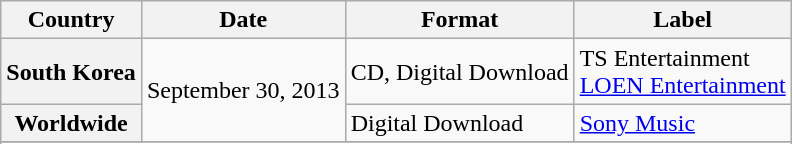<table class="wikitable plainrowheaders">
<tr>
<th scope="col">Country</th>
<th>Date</th>
<th>Format</th>
<th>Label</th>
</tr>
<tr>
<th>South Korea</th>
<td rowspan="2">September 30, 2013</td>
<td>CD, Digital Download</td>
<td>TS Entertainment<br><a href='#'>LOEN Entertainment</a></td>
</tr>
<tr>
<th>Worldwide</th>
<td>Digital Download</td>
<td><a href='#'>Sony Music</a></td>
</tr>
<tr>
</tr>
<tr>
</tr>
</table>
